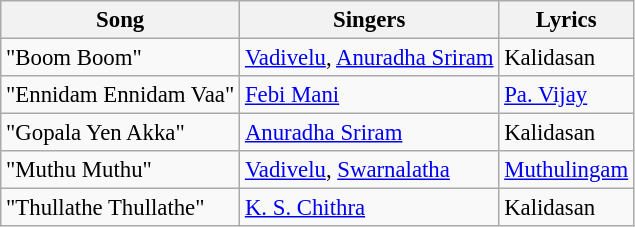<table class="wikitable" style="font-size:95%;">
<tr>
<th>Song</th>
<th>Singers</th>
<th>Lyrics</th>
</tr>
<tr>
<td>"Boom Boom"</td>
<td><a href='#'>Vadivelu</a>, <a href='#'>Anuradha Sriram</a></td>
<td>Kalidasan</td>
</tr>
<tr>
<td>"Ennidam Ennidam Vaa"</td>
<td><a href='#'>Febi Mani</a></td>
<td><a href='#'>Pa. Vijay</a></td>
</tr>
<tr>
<td>"Gopala Yen Akka"</td>
<td><a href='#'>Anuradha Sriram</a></td>
<td>Kalidasan</td>
</tr>
<tr>
<td>"Muthu Muthu"</td>
<td><a href='#'>Vadivelu</a>, <a href='#'>Swarnalatha</a></td>
<td><a href='#'>Muthulingam</a></td>
</tr>
<tr>
<td>"Thullathe Thullathe"</td>
<td><a href='#'>K. S. Chithra</a></td>
<td>Kalidasan</td>
</tr>
</table>
